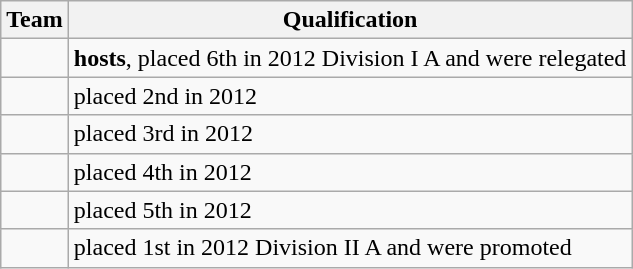<table class="wikitable">
<tr>
<th>Team</th>
<th>Qualification</th>
</tr>
<tr>
<td></td>
<td><strong>hosts</strong>, placed 6th in 2012 Division I A and were relegated</td>
</tr>
<tr>
<td></td>
<td>placed 2nd in 2012</td>
</tr>
<tr>
<td></td>
<td>placed 3rd in 2012</td>
</tr>
<tr>
<td></td>
<td>placed 4th in 2012</td>
</tr>
<tr>
<td></td>
<td>placed 5th in 2012</td>
</tr>
<tr>
<td></td>
<td>placed 1st in 2012 Division II A and were promoted</td>
</tr>
</table>
